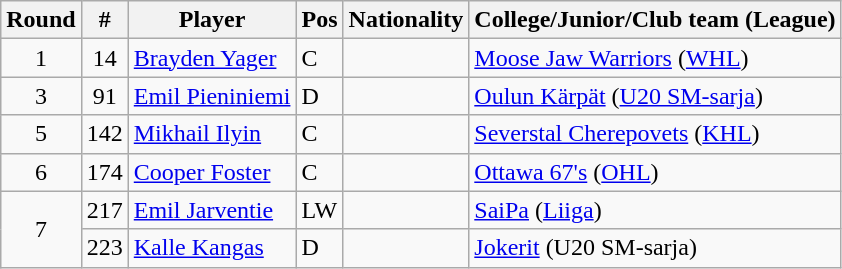<table class="wikitable">
<tr>
<th>Round</th>
<th>#</th>
<th>Player</th>
<th>Pos</th>
<th>Nationality</th>
<th>College/Junior/Club team (League)</th>
</tr>
<tr>
<td style="text-align:center;">1</td>
<td style="text-align:center;">14</td>
<td><a href='#'>Brayden Yager</a></td>
<td>C</td>
<td></td>
<td><a href='#'>Moose Jaw Warriors</a> (<a href='#'>WHL</a>)</td>
</tr>
<tr>
<td style="text-align:center;">3</td>
<td style="text-align:center;">91</td>
<td><a href='#'>Emil Pieniniemi</a></td>
<td>D</td>
<td></td>
<td><a href='#'>Oulun Kärpät</a> (<a href='#'>U20 SM-sarja</a>)</td>
</tr>
<tr>
<td style="text-align:center;">5</td>
<td style="text-align:center;">142</td>
<td><a href='#'>Mikhail Ilyin</a></td>
<td>C</td>
<td></td>
<td><a href='#'>Severstal Cherepovets</a> (<a href='#'>KHL</a>)</td>
</tr>
<tr>
<td style="text-align:center;">6</td>
<td style="text-align:center;">174</td>
<td><a href='#'>Cooper Foster</a></td>
<td>C</td>
<td></td>
<td><a href='#'>Ottawa 67's</a> (<a href='#'>OHL</a>)</td>
</tr>
<tr>
<td rowspan=2 style="text-align:center;">7</td>
<td style="text-align:center;">217</td>
<td><a href='#'>Emil Jarventie</a></td>
<td>LW</td>
<td></td>
<td><a href='#'>SaiPa</a> (<a href='#'>Liiga</a>)</td>
</tr>
<tr>
<td style="text-align:center;">223</td>
<td><a href='#'>Kalle Kangas</a></td>
<td>D</td>
<td></td>
<td><a href='#'>Jokerit</a> (U20 SM-sarja)</td>
</tr>
</table>
